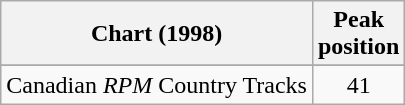<table class="wikitable sortable">
<tr>
<th align="left">Chart (1998)</th>
<th align="center">Peak<br>position</th>
</tr>
<tr>
</tr>
<tr>
<td align="left">Canadian <em>RPM</em> Country Tracks</td>
<td align="center">41</td>
</tr>
</table>
